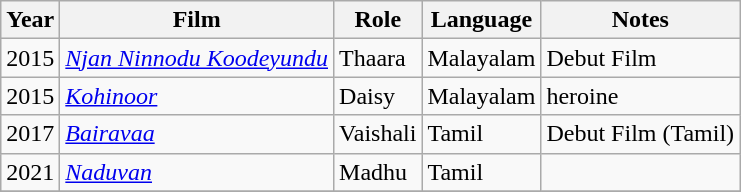<table class="wikitable sortable">
<tr>
<th>Year</th>
<th>Film</th>
<th>Role</th>
<th>Language</th>
<th>Notes</th>
</tr>
<tr>
<td>2015</td>
<td><em><a href='#'>Njan Ninnodu Koodeyundu</a></em></td>
<td>Thaara</td>
<td>Malayalam</td>
<td>Debut Film</td>
</tr>
<tr>
<td>2015</td>
<td><em><a href='#'>Kohinoor</a></em></td>
<td>Daisy</td>
<td>Malayalam</td>
<td>heroine</td>
</tr>
<tr>
<td>2017</td>
<td><em><a href='#'>Bairavaa</a></em></td>
<td>Vaishali</td>
<td>Tamil</td>
<td>Debut Film (Tamil)</td>
</tr>
<tr>
<td>2021</td>
<td><em><a href='#'>Naduvan</a></em></td>
<td>Madhu</td>
<td>Tamil</td>
<td></td>
</tr>
<tr>
</tr>
</table>
